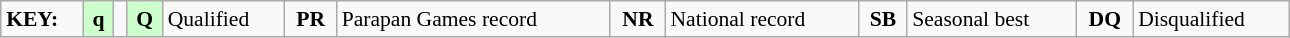<table class="wikitable" style="margin:0.5em auto; font-size:90%;position:relative;" width=68%>
<tr>
<td><strong>KEY:</strong></td>
<td bgcolor=ccffcc align=center><strong>q</strong></td>
<td></td>
<td bgcolor=ccffcc align=center><strong>Q</strong></td>
<td>Qualified</td>
<td align=center><strong>PR</strong></td>
<td>Parapan Games record</td>
<td align=center><strong>NR</strong></td>
<td>National record</td>
<td align=center><strong>SB</strong></td>
<td>Seasonal best</td>
<td align=center><strong>DQ</strong></td>
<td>Disqualified</td>
</tr>
</table>
